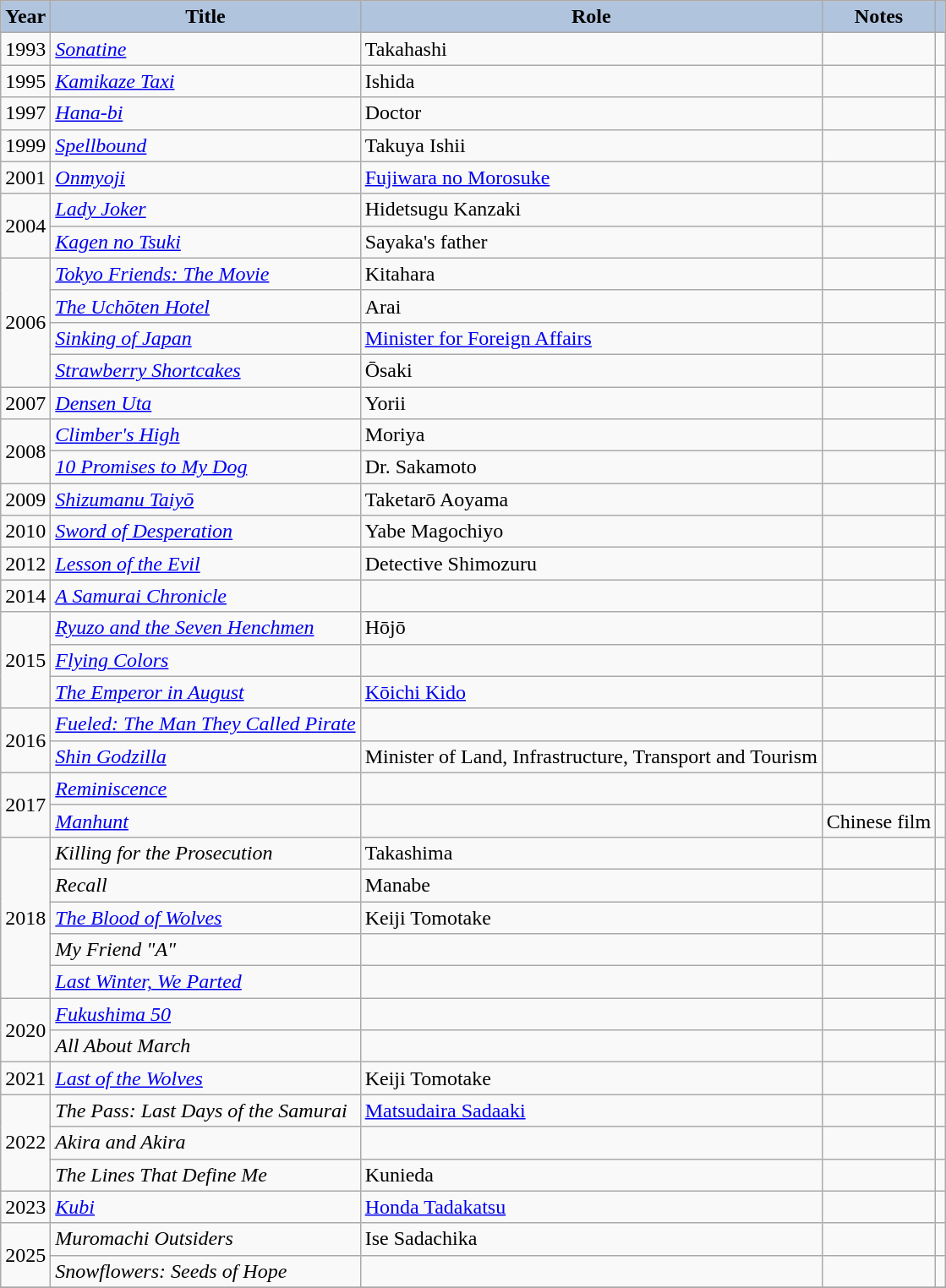<table class="wikitable">
<tr>
<th style="background:#B0C4DE;">Year</th>
<th style="background:#B0C4DE;">Title</th>
<th style="background:#B0C4DE;">Role</th>
<th style="background:#B0C4DE;">Notes</th>
<th style="background:#B0C4DE;"></th>
</tr>
<tr>
<td>1993</td>
<td><em><a href='#'>Sonatine</a></em></td>
<td>Takahashi</td>
<td></td>
<td></td>
</tr>
<tr>
<td>1995</td>
<td><em><a href='#'>Kamikaze Taxi</a></em></td>
<td>Ishida</td>
<td></td>
<td></td>
</tr>
<tr>
<td>1997</td>
<td><em><a href='#'>Hana-bi</a></em></td>
<td>Doctor</td>
<td></td>
<td></td>
</tr>
<tr>
<td>1999</td>
<td><em><a href='#'>Spellbound</a></em></td>
<td>Takuya Ishii</td>
<td></td>
<td></td>
</tr>
<tr>
<td>2001</td>
<td><em><a href='#'>Onmyoji</a></em></td>
<td><a href='#'>Fujiwara no Morosuke</a></td>
<td></td>
<td></td>
</tr>
<tr>
<td rowspan="2">2004</td>
<td><em><a href='#'>Lady Joker</a></em></td>
<td>Hidetsugu Kanzaki</td>
<td></td>
<td></td>
</tr>
<tr>
<td><em><a href='#'>Kagen no Tsuki</a></em></td>
<td>Sayaka's father</td>
<td></td>
<td></td>
</tr>
<tr>
<td rowspan="4">2006</td>
<td><em><a href='#'>Tokyo Friends: The Movie</a></em></td>
<td>Kitahara</td>
<td></td>
<td></td>
</tr>
<tr>
<td><em><a href='#'>The Uchōten Hotel</a></em></td>
<td>Arai</td>
<td></td>
<td></td>
</tr>
<tr>
<td><em><a href='#'>Sinking of Japan</a></em></td>
<td><a href='#'>Minister for Foreign Affairs</a></td>
<td></td>
<td></td>
</tr>
<tr>
<td><em><a href='#'>Strawberry Shortcakes</a></em></td>
<td>Ōsaki</td>
<td></td>
<td></td>
</tr>
<tr>
<td>2007</td>
<td><em><a href='#'>Densen Uta</a></em></td>
<td>Yorii</td>
<td></td>
<td></td>
</tr>
<tr>
<td rowspan="2">2008</td>
<td><em><a href='#'>Climber's High</a></em></td>
<td>Moriya</td>
<td></td>
<td></td>
</tr>
<tr>
<td><em><a href='#'>10 Promises to My Dog</a></em></td>
<td>Dr. Sakamoto</td>
<td></td>
<td></td>
</tr>
<tr>
<td>2009</td>
<td><em><a href='#'>Shizumanu Taiyō</a></em></td>
<td>Taketarō Aoyama</td>
<td></td>
<td></td>
</tr>
<tr>
<td>2010</td>
<td><em><a href='#'>Sword of Desperation</a></em></td>
<td>Yabe Magochiyo</td>
<td></td>
<td></td>
</tr>
<tr>
<td>2012</td>
<td><em><a href='#'>Lesson of the Evil</a></em></td>
<td>Detective Shimozuru</td>
<td></td>
<td></td>
</tr>
<tr>
<td>2014</td>
<td><em><a href='#'>A Samurai Chronicle</a></em></td>
<td></td>
<td></td>
<td></td>
</tr>
<tr>
<td rowspan="3">2015</td>
<td><em><a href='#'>Ryuzo and the Seven Henchmen</a></em></td>
<td>Hōjō</td>
<td></td>
<td></td>
</tr>
<tr>
<td><em><a href='#'>Flying Colors</a></em></td>
<td></td>
<td></td>
<td></td>
</tr>
<tr>
<td><em><a href='#'>The Emperor in August</a></em></td>
<td><a href='#'>Kōichi Kido</a></td>
<td></td>
<td></td>
</tr>
<tr>
<td rowspan="2">2016</td>
<td><em><a href='#'>Fueled: The Man They Called Pirate</a></em></td>
<td></td>
<td></td>
<td></td>
</tr>
<tr>
<td><em><a href='#'>Shin Godzilla</a></em></td>
<td>Minister of Land, Infrastructure, Transport and Tourism</td>
<td></td>
<td></td>
</tr>
<tr>
<td rowspan="2">2017</td>
<td><em><a href='#'>Reminiscence</a></em></td>
<td></td>
<td></td>
<td></td>
</tr>
<tr>
<td><em><a href='#'>Manhunt</a></em></td>
<td></td>
<td>Chinese film</td>
<td></td>
</tr>
<tr>
<td rowspan="5">2018</td>
<td><em>Killing for the Prosecution</em></td>
<td>Takashima</td>
<td></td>
<td></td>
</tr>
<tr>
<td><em>Recall</em></td>
<td>Manabe</td>
<td></td>
<td></td>
</tr>
<tr>
<td><em><a href='#'>The Blood of Wolves</a></em></td>
<td>Keiji Tomotake</td>
<td></td>
<td></td>
</tr>
<tr>
<td><em>My Friend "A"</em></td>
<td></td>
<td></td>
<td></td>
</tr>
<tr>
<td><em><a href='#'>Last Winter, We Parted</a></em></td>
<td></td>
<td></td>
<td></td>
</tr>
<tr>
<td rowspan="2">2020</td>
<td><em><a href='#'>Fukushima 50</a></em></td>
<td></td>
<td></td>
<td></td>
</tr>
<tr>
<td><em>All About March</em></td>
<td></td>
<td></td>
<td></td>
</tr>
<tr>
<td rowspan="1">2021</td>
<td><em><a href='#'>Last of the Wolves</a></em></td>
<td>Keiji Tomotake</td>
<td></td>
<td></td>
</tr>
<tr>
<td rowspan=3>2022</td>
<td><em>The Pass: Last Days of the Samurai</em></td>
<td><a href='#'>Matsudaira Sadaaki</a></td>
<td></td>
<td></td>
</tr>
<tr>
<td><em>Akira and Akira</em></td>
<td></td>
<td></td>
<td></td>
</tr>
<tr>
<td><em>The Lines That Define Me</em></td>
<td>Kunieda</td>
<td></td>
<td></td>
</tr>
<tr>
<td>2023</td>
<td><em><a href='#'>Kubi</a></em></td>
<td><a href='#'>Honda Tadakatsu</a></td>
<td></td>
<td></td>
</tr>
<tr>
<td rowspan=2>2025</td>
<td><em>Muromachi Outsiders</em></td>
<td>Ise Sadachika</td>
<td></td>
<td></td>
</tr>
<tr>
<td><em>Snowflowers: Seeds of Hope</em></td>
<td></td>
<td></td>
<td></td>
</tr>
<tr>
</tr>
</table>
